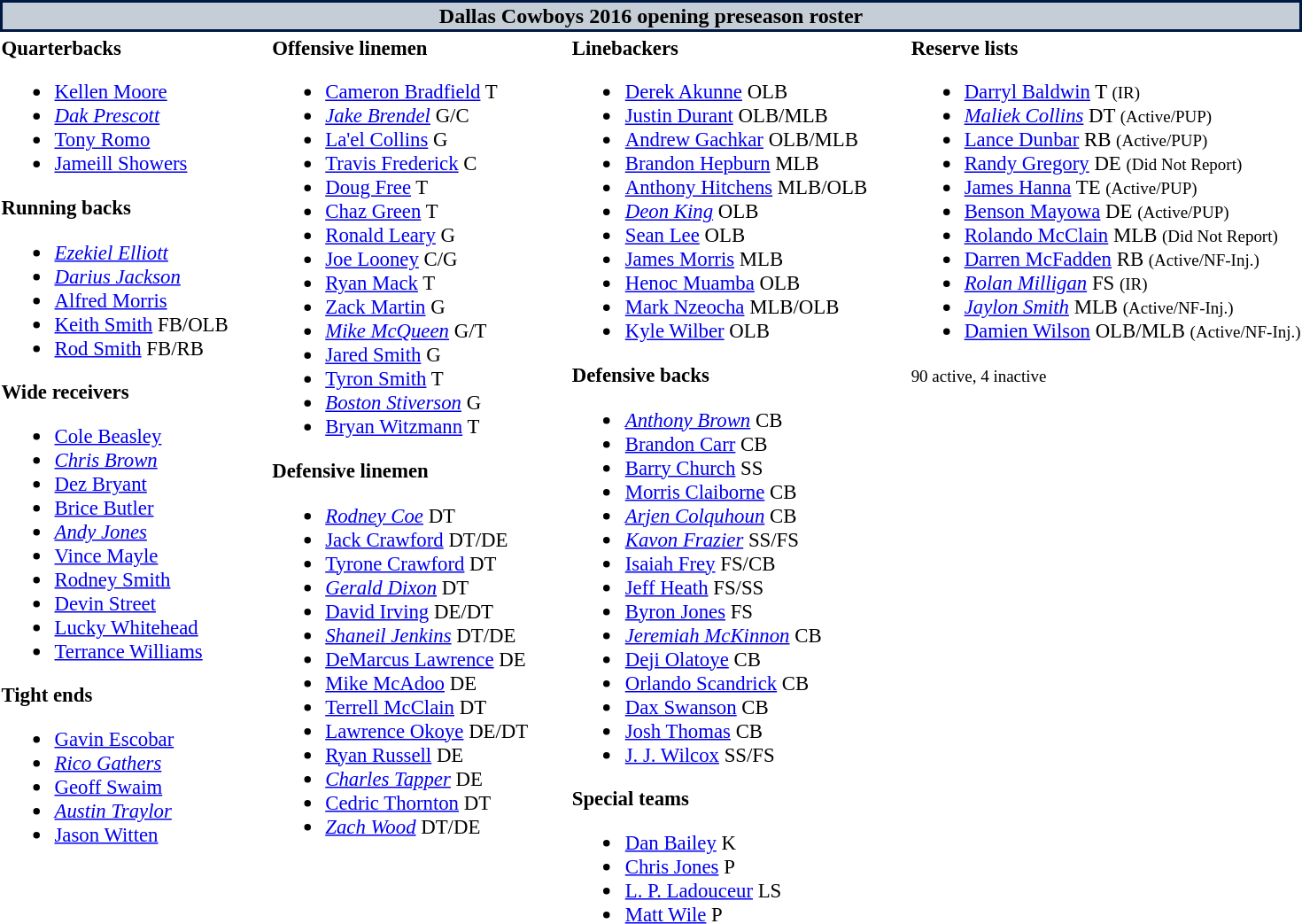<table class="toccolours" style="text-align: left;">
<tr>
<th colspan="7" style="background:#c5ced6; color:black; border: 2px solid #001942; text-align: center;">Dallas Cowboys 2016 opening preseason roster</th>
</tr>
<tr>
<td style="font-size:95%; vertical-align:top;"><strong>Quarterbacks</strong><br><ul><li> <a href='#'>Kellen Moore</a></li><li> <em><a href='#'>Dak Prescott</a></em></li><li> <a href='#'>Tony Romo</a></li><li> <a href='#'>Jameill Showers</a></li></ul><strong>Running backs</strong><ul><li> <em><a href='#'>Ezekiel Elliott</a></em></li><li> <em><a href='#'>Darius Jackson</a></em></li><li> <a href='#'>Alfred Morris</a></li><li> <a href='#'>Keith Smith</a> FB/OLB</li><li> <a href='#'>Rod Smith</a> FB/RB</li></ul><strong>Wide receivers</strong><ul><li> <a href='#'>Cole Beasley</a></li><li> <em><a href='#'>Chris Brown</a></em></li><li> <a href='#'>Dez Bryant</a></li><li> <a href='#'>Brice Butler</a></li><li> <em><a href='#'>Andy Jones</a></em></li><li> <a href='#'>Vince Mayle</a></li><li> <a href='#'>Rodney Smith</a></li><li> <a href='#'>Devin Street</a></li><li> <a href='#'>Lucky Whitehead</a></li><li> <a href='#'>Terrance Williams</a></li></ul><strong>Tight ends</strong><ul><li> <a href='#'>Gavin Escobar</a></li><li> <em><a href='#'>Rico Gathers</a></em></li><li> <a href='#'>Geoff Swaim</a></li><li> <em><a href='#'>Austin Traylor</a></em></li><li> <a href='#'>Jason Witten</a></li></ul></td>
<td style="width: 25px;"></td>
<td style="font-size:95%; vertical-align:top;"><strong>Offensive linemen</strong><br><ul><li> <a href='#'>Cameron Bradfield</a> T</li><li> <em><a href='#'>Jake Brendel</a></em> G/C</li><li> <a href='#'>La'el Collins</a> G</li><li> <a href='#'>Travis Frederick</a> C</li><li> <a href='#'>Doug Free</a> T</li><li> <a href='#'>Chaz Green</a> T</li><li> <a href='#'>Ronald Leary</a> G</li><li> <a href='#'>Joe Looney</a> C/G</li><li> <a href='#'>Ryan Mack</a> T</li><li> <a href='#'>Zack Martin</a> G</li><li> <em><a href='#'>Mike McQueen</a></em> G/T</li><li> <a href='#'>Jared Smith</a> G</li><li> <a href='#'>Tyron Smith</a> T</li><li> <em><a href='#'>Boston Stiverson</a></em> G</li><li> <a href='#'>Bryan Witzmann</a> T</li></ul><strong>Defensive linemen</strong><ul><li> <em><a href='#'>Rodney Coe</a></em> DT</li><li> <a href='#'>Jack Crawford</a> DT/DE</li><li> <a href='#'>Tyrone Crawford</a> DT</li><li> <em><a href='#'>Gerald Dixon</a></em> DT</li><li> <a href='#'>David Irving</a> DE/DT</li><li> <em><a href='#'>Shaneil Jenkins</a></em> DT/DE</li><li> <a href='#'>DeMarcus Lawrence</a> DE</li><li> <a href='#'>Mike McAdoo</a> DE</li><li> <a href='#'>Terrell McClain</a> DT</li><li> <a href='#'>Lawrence Okoye</a> DE/DT</li><li> <a href='#'>Ryan Russell</a> DE</li><li> <em><a href='#'>Charles Tapper</a></em> DE</li><li> <a href='#'>Cedric Thornton</a> DT</li><li> <em><a href='#'>Zach Wood</a></em> DT/DE</li></ul></td>
<td style="width: 25px;"></td>
<td style="font-size:95%; vertical-align:top;"><strong>Linebackers</strong><br><ul><li> <a href='#'>Derek Akunne</a> OLB</li><li> <a href='#'>Justin Durant</a> OLB/MLB</li><li> <a href='#'>Andrew Gachkar</a> OLB/MLB</li><li> <a href='#'>Brandon Hepburn</a> MLB</li><li> <a href='#'>Anthony Hitchens</a> MLB/OLB</li><li> <em><a href='#'>Deon King</a></em> OLB</li><li> <a href='#'>Sean Lee</a> OLB</li><li> <a href='#'>James Morris</a> MLB</li><li> <a href='#'>Henoc Muamba</a> OLB</li><li> <a href='#'>Mark Nzeocha</a> MLB/OLB</li><li> <a href='#'>Kyle Wilber</a> OLB</li></ul><strong>Defensive backs</strong><ul><li> <em><a href='#'>Anthony Brown</a></em> CB</li><li> <a href='#'>Brandon Carr</a> CB</li><li> <a href='#'>Barry Church</a> SS</li><li> <a href='#'>Morris Claiborne</a> CB</li><li> <em><a href='#'>Arjen Colquhoun</a></em> CB</li><li> <em><a href='#'>Kavon Frazier</a></em> SS/FS</li><li> <a href='#'>Isaiah Frey</a> FS/CB</li><li> <a href='#'>Jeff Heath</a> FS/SS</li><li> <a href='#'>Byron Jones</a> FS</li><li> <em><a href='#'>Jeremiah McKinnon</a></em> CB</li><li> <a href='#'>Deji Olatoye</a> CB</li><li> <a href='#'>Orlando Scandrick</a> CB</li><li> <a href='#'>Dax Swanson</a> CB</li><li> <a href='#'>Josh Thomas</a> CB</li><li> <a href='#'>J. J. Wilcox</a> SS/FS</li></ul><strong>Special teams</strong><ul><li> <a href='#'>Dan Bailey</a> K</li><li> <a href='#'>Chris Jones</a> P</li><li> <a href='#'>L. P. Ladouceur</a> LS</li><li> <a href='#'>Matt Wile</a> P</li></ul></td>
<td style="width: 25px;"></td>
<td style="font-size:95%; vertical-align:top;"><strong>Reserve lists</strong><br><ul><li> <a href='#'>Darryl Baldwin</a> T <small>(IR)</small> </li><li> <em><a href='#'>Maliek Collins</a></em> DT <small>(Active/PUP)</small> </li><li> <a href='#'>Lance Dunbar</a> RB <small>(Active/PUP)</small> </li><li> <a href='#'>Randy Gregory</a> DE <small>(Did Not Report)</small></li><li> <a href='#'>James Hanna</a> TE <small>(Active/PUP)</small> </li><li> <a href='#'>Benson Mayowa</a> DE <small>(Active/PUP)</small> </li><li> <a href='#'>Rolando McClain</a> MLB <small>(Did Not Report)</small></li><li> <a href='#'>Darren McFadden</a> RB <small>(Active/NF-Inj.)</small> </li><li> <em><a href='#'>Rolan Milligan</a></em> FS <small>(IR)</small> </li><li> <em><a href='#'>Jaylon Smith</a></em> MLB <small>(Active/NF-Inj.)</small> </li><li> <a href='#'>Damien Wilson</a> OLB/MLB <small>(Active/NF-Inj.)</small> </li></ul><small>90 active, 4 inactive</small></td>
</tr>
</table>
